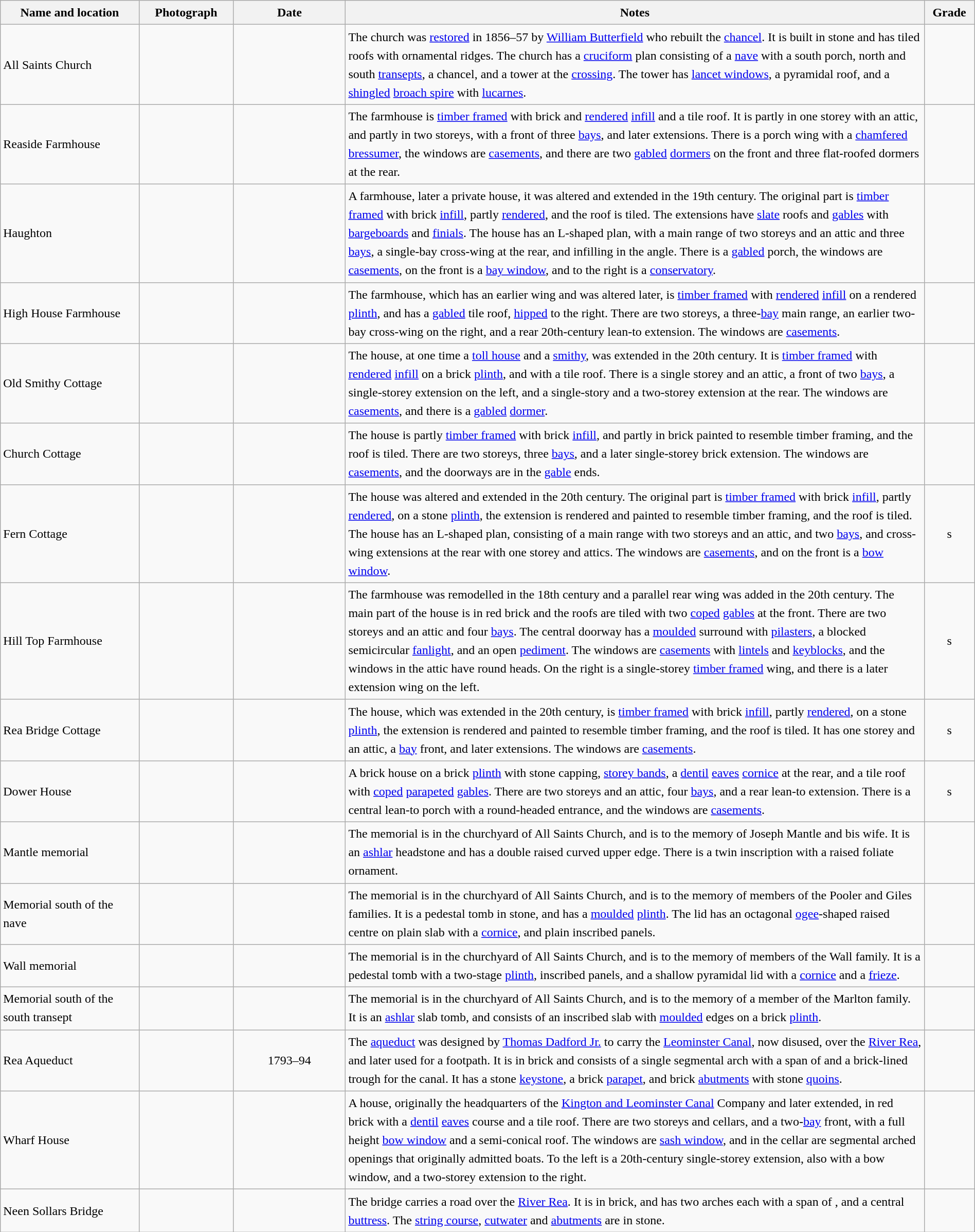<table class="wikitable sortable plainrowheaders" style="width:100%; border:0; text-align:left; line-height:150%;">
<tr>
<th scope="col"  style="width:150px">Name and location</th>
<th scope="col"  style="width:100px" class="unsortable">Photograph</th>
<th scope="col"  style="width:120px">Date</th>
<th scope="col"  style="width:650px" class="unsortable">Notes</th>
<th scope="col"  style="width:50px">Grade</th>
</tr>
<tr>
<td>All Saints Church<br><small></small></td>
<td></td>
<td align="center"></td>
<td>The church was <a href='#'>restored</a> in 1856–57 by <a href='#'>William Butterfield</a> who rebuilt the <a href='#'>chancel</a>.  It is built in stone and has tiled roofs with ornamental ridges.  The church has a <a href='#'>cruciform</a> plan consisting of a <a href='#'>nave</a> with a south porch, north and south <a href='#'>transepts</a>, a chancel, and a tower at the <a href='#'>crossing</a>.  The tower has <a href='#'>lancet windows</a>, a pyramidal roof, and a <a href='#'>shingled</a> <a href='#'>broach spire</a> with <a href='#'>lucarnes</a>.</td>
<td align="center" ></td>
</tr>
<tr>
<td>Reaside Farmhouse<br><small></small></td>
<td></td>
<td align="center"></td>
<td>The farmhouse is <a href='#'>timber framed</a> with brick and <a href='#'>rendered</a> <a href='#'>infill</a> and a tile roof.  It is partly in one storey with an attic, and partly in two storeys, with a front of three <a href='#'>bays</a>, and later extensions.  There is a porch wing with a <a href='#'>chamfered</a> <a href='#'>bressumer</a>, the windows are <a href='#'>casements</a>, and there are two <a href='#'>gabled</a> <a href='#'>dormers</a> on the front and three flat-roofed dormers at the rear.</td>
<td align="center" ></td>
</tr>
<tr>
<td>Haughton<br><small></small></td>
<td></td>
<td align="center"></td>
<td>A farmhouse, later a private house, it was altered and extended in the 19th century.  The original part is <a href='#'>timber framed</a> with brick <a href='#'>infill</a>, partly <a href='#'>rendered</a>, and the roof is tiled.  The extensions have <a href='#'>slate</a> roofs and <a href='#'>gables</a> with <a href='#'>bargeboards</a> and <a href='#'>finials</a>.  The house has an L-shaped plan, with a main range of two storeys and an attic and three <a href='#'>bays</a>, a single-bay cross-wing at the rear, and infilling in the angle.  There is a <a href='#'>gabled</a> porch, the windows are <a href='#'>casements</a>, on the front is a <a href='#'>bay window</a>, and to the right is a <a href='#'>conservatory</a>.</td>
<td align="center" ></td>
</tr>
<tr>
<td>High House Farmhouse<br><small></small></td>
<td></td>
<td align="center"></td>
<td>The farmhouse, which has an earlier wing and was altered later, is <a href='#'>timber framed</a> with <a href='#'>rendered</a> <a href='#'>infill</a> on a rendered <a href='#'>plinth</a>, and has a <a href='#'>gabled</a> tile roof, <a href='#'>hipped</a> to the right.  There are two storeys, a three-<a href='#'>bay</a> main range, an earlier two-bay cross-wing on the right, and a rear 20th-century lean-to extension.  The windows are <a href='#'>casements</a>.</td>
<td align="center" ></td>
</tr>
<tr>
<td>Old Smithy Cottage<br><small></small></td>
<td></td>
<td align="center"></td>
<td>The house, at one time a <a href='#'>toll house</a> and a <a href='#'>smithy</a>, was extended in the 20th century.  It is <a href='#'>timber framed</a> with <a href='#'>rendered</a> <a href='#'>infill</a> on a brick <a href='#'>plinth</a>, and with a tile roof.  There is a single storey and an attic, a front of two <a href='#'>bays</a>, a single-storey extension on the left, and a single-story and a two-storey extension at the rear.  The windows are <a href='#'>casements</a>, and there is a <a href='#'>gabled</a> <a href='#'>dormer</a>.</td>
<td align="center" ></td>
</tr>
<tr>
<td>Church Cottage<br><small></small></td>
<td></td>
<td align="center"></td>
<td>The house is partly <a href='#'>timber framed</a> with brick <a href='#'>infill</a>, and partly in brick painted to resemble timber framing, and the roof is tiled.  There are two storeys, three <a href='#'>bays</a>, and a later single-storey brick extension.  The windows are <a href='#'>casements</a>, and the doorways are in the <a href='#'>gable</a> ends.</td>
<td align="center" ></td>
</tr>
<tr>
<td>Fern Cottage<br><small></small></td>
<td></td>
<td align="center"></td>
<td>The house was altered and extended in the 20th century.  The original part is <a href='#'>timber framed</a> with brick <a href='#'>infill</a>, partly <a href='#'>rendered</a>, on a stone <a href='#'>plinth</a>, the extension is rendered and painted to resemble timber framing, and the roof is tiled.  The house has an L-shaped plan, consisting of a main range with two storeys and an attic, and two <a href='#'>bays</a>, and cross-wing extensions at the rear with one storey and attics.  The windows are <a href='#'>casements</a>, and on the front is a <a href='#'>bow window</a>.</td>
<td align="center" >s</td>
</tr>
<tr>
<td>Hill Top Farmhouse<br><small></small></td>
<td></td>
<td align="center"></td>
<td>The farmhouse was remodelled in the 18th century and a parallel rear wing was added in the 20th century.  The main part of the house is in red brick and the roofs are tiled with two <a href='#'>coped</a> <a href='#'>gables</a> at the front.  There are two storeys and an attic and four <a href='#'>bays</a>.  The central doorway has a <a href='#'>moulded</a> surround with <a href='#'>pilasters</a>, a blocked semicircular <a href='#'>fanlight</a>, and an open <a href='#'>pediment</a>.  The windows are <a href='#'>casements</a> with <a href='#'>lintels</a> and <a href='#'>keyblocks</a>, and the windows in the attic have round heads.  On the right is a single-storey <a href='#'>timber framed</a> wing, and there is a later extension wing on the left.</td>
<td align="center" >s</td>
</tr>
<tr>
<td>Rea Bridge Cottage<br><small></small></td>
<td></td>
<td align="center"></td>
<td>The house, which was extended in the 20th century, is <a href='#'>timber framed</a> with brick <a href='#'>infill</a>, partly <a href='#'>rendered</a>, on a stone <a href='#'>plinth</a>, the extension is rendered and painted to resemble timber framing, and the roof is tiled.  It has one storey and an attic, a <a href='#'>bay</a> front, and later extensions.  The windows are <a href='#'>casements</a>.</td>
<td align="center" >s</td>
</tr>
<tr>
<td>Dower House<br><small></small></td>
<td></td>
<td align="center"></td>
<td>A brick house on a brick <a href='#'>plinth</a> with stone capping, <a href='#'>storey bands</a>, a <a href='#'>dentil</a> <a href='#'>eaves</a> <a href='#'>cornice</a> at the rear, and a tile roof with <a href='#'>coped</a> <a href='#'>parapeted</a> <a href='#'>gables</a>.  There are two storeys and an attic, four <a href='#'>bays</a>, and a rear lean-to extension.  There is a central lean-to porch with a round-headed entrance, and the windows are <a href='#'>casements</a>.</td>
<td align="center" >s</td>
</tr>
<tr>
<td>Mantle memorial<br><small></small></td>
<td></td>
<td align="center"></td>
<td>The memorial is in the churchyard of All Saints Church, and is to the memory of Joseph Mantle and bis wife.  It is an <a href='#'>ashlar</a> headstone and has a double raised curved upper edge. There is a twin inscription with a raised foliate ornament.</td>
<td align="center" ></td>
</tr>
<tr>
<td>Memorial south of the nave<br><small></small></td>
<td></td>
<td align="center"></td>
<td>The memorial is in the churchyard of All Saints Church, and is to the memory of members of the Pooler and Giles families.  It is a pedestal tomb in stone, and has a <a href='#'>moulded</a> <a href='#'>plinth</a>.  The lid has an octagonal <a href='#'>ogee</a>-shaped raised centre on plain slab with a <a href='#'>cornice</a>, and plain inscribed panels.</td>
<td align="center" ></td>
</tr>
<tr>
<td>Wall memorial<br><small></small></td>
<td></td>
<td align="center"></td>
<td>The memorial is in the churchyard of All Saints Church, and is to the memory of members of the Wall family.  It is a pedestal tomb with a two-stage <a href='#'>plinth</a>, inscribed panels, and a shallow pyramidal lid with a <a href='#'>cornice</a> and a <a href='#'>frieze</a>.</td>
<td align="center" ></td>
</tr>
<tr>
<td>Memorial south of the south transept<br><small></small></td>
<td></td>
<td align="center"></td>
<td>The memorial is in the churchyard of All Saints Church, and is to the memory of a member of the Marlton family.  It is an <a href='#'>ashlar</a> slab tomb, and consists of an inscribed slab with <a href='#'>moulded</a> edges on a brick <a href='#'>plinth</a>.</td>
<td align="center" ></td>
</tr>
<tr>
<td>Rea Aqueduct<br><small></small></td>
<td></td>
<td align="center">1793–94</td>
<td>The <a href='#'>aqueduct</a> was designed by <a href='#'>Thomas Dadford Jr.</a> to carry the <a href='#'>Leominster Canal</a>, now disused, over the <a href='#'>River Rea</a>, and later used for a footpath.  It is in brick and consists of a single segmental arch with a span of  and a brick-lined trough for the canal.  It has a stone <a href='#'>keystone</a>, a brick <a href='#'>parapet</a>, and brick <a href='#'>abutments</a> with stone <a href='#'>quoins</a>.</td>
<td align="center" ></td>
</tr>
<tr>
<td>Wharf House<br><small></small></td>
<td></td>
<td align="center"></td>
<td>A house, originally the headquarters of the <a href='#'>Kington and Leominster Canal</a> Company and later extended, in red brick with a <a href='#'>dentil</a> <a href='#'>eaves</a> course and a tile roof.  There are two storeys and cellars, and a two-<a href='#'>bay</a> front, with a full height <a href='#'>bow window</a> and a semi-conical roof.   The windows are <a href='#'>sash window</a>, and in the cellar are segmental arched openings that originally admitted boats. To the left is a 20th-century single-storey extension, also with a bow window, and a two-storey extension to the right.</td>
<td align="center" ></td>
</tr>
<tr>
<td>Neen Sollars Bridge<br><small></small></td>
<td></td>
<td align="center"></td>
<td>The bridge carries a road over the <a href='#'>River Rea</a>.  It is in brick, and has two arches each with a span of , and a central <a href='#'>buttress</a>.  The <a href='#'>string course</a>, <a href='#'>cutwater</a> and <a href='#'>abutments</a> are in stone.</td>
<td align="center" ></td>
</tr>
<tr>
</tr>
</table>
